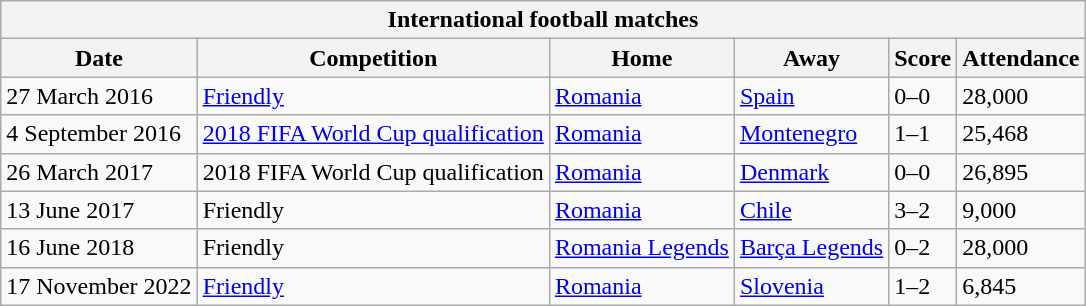<table class="wikitable" style="text-align: left;font-size:100%;">
<tr>
<th colspan=6>International football matches</th>
</tr>
<tr>
<th>Date</th>
<th>Competition</th>
<th>Home</th>
<th>Away</th>
<th>Score</th>
<th>Attendance</th>
</tr>
<tr>
<td>27 March 2016</td>
<td><a href='#'>Friendly</a></td>
<td> <a href='#'>Romania</a></td>
<td> <a href='#'>Spain</a></td>
<td>0–0</td>
<td>28,000</td>
</tr>
<tr>
<td>4 September 2016</td>
<td><a href='#'>2018 FIFA World Cup qualification</a></td>
<td> <a href='#'>Romania</a></td>
<td> <a href='#'>Montenegro</a></td>
<td>1–1</td>
<td>25,468</td>
</tr>
<tr>
<td>26 March 2017</td>
<td>2018 FIFA World Cup qualification</td>
<td> <a href='#'>Romania</a></td>
<td> <a href='#'>Denmark</a></td>
<td>0–0</td>
<td>26,895</td>
</tr>
<tr>
<td>13 June 2017</td>
<td>Friendly</td>
<td> <a href='#'>Romania</a></td>
<td> <a href='#'>Chile</a></td>
<td>3–2</td>
<td>9,000</td>
</tr>
<tr>
<td>16 June 2018</td>
<td>Friendly</td>
<td> <a href='#'>Romania Legends</a></td>
<td> <a href='#'>Barça Legends</a></td>
<td>0–2</td>
<td>28,000</td>
</tr>
<tr>
<td>17 November 2022</td>
<td><a href='#'>Friendly</a></td>
<td> <a href='#'>Romania</a></td>
<td> <a href='#'>Slovenia</a></td>
<td>1–2</td>
<td>6,845</td>
</tr>
</table>
